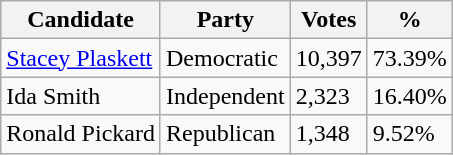<table class="wikitable">
<tr>
<th>Candidate</th>
<th>Party</th>
<th>Votes</th>
<th>%</th>
</tr>
<tr>
<td><a href='#'>Stacey Plaskett</a></td>
<td>Democratic</td>
<td>10,397</td>
<td>73.39%</td>
</tr>
<tr>
<td>Ida Smith</td>
<td>Independent</td>
<td>2,323</td>
<td>16.40%</td>
</tr>
<tr>
<td>Ronald Pickard</td>
<td>Republican</td>
<td>1,348</td>
<td>9.52%</td>
</tr>
</table>
